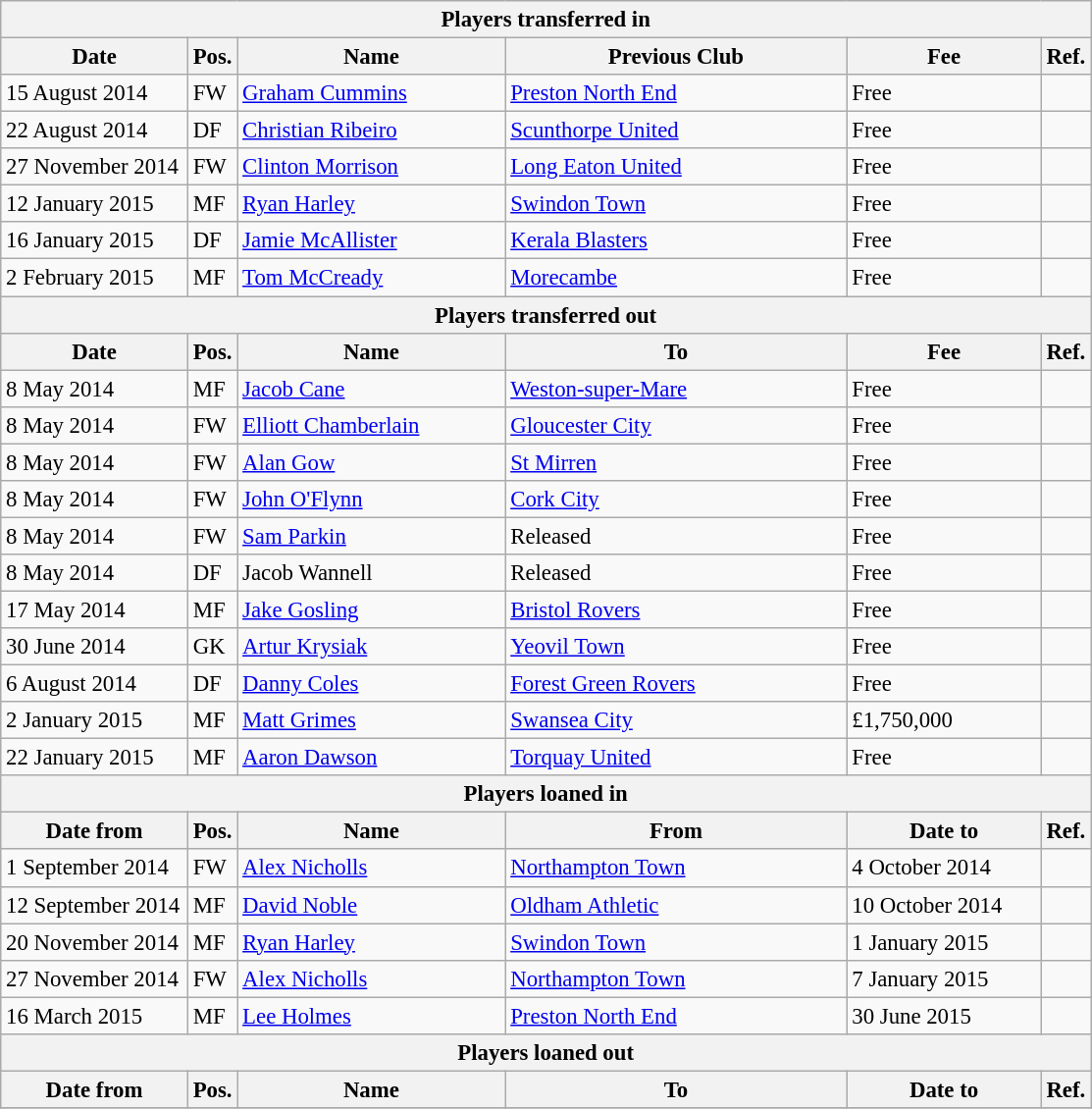<table class="wikitable" style="font-size:95%;">
<tr>
<th colspan="7">Players transferred in</th>
</tr>
<tr>
<th width="120px">Date</th>
<th width="25px">Pos.</th>
<th width="175px">Name</th>
<th width="225px">Previous Club</th>
<th width="125px">Fee</th>
<th width="25px">Ref.</th>
</tr>
<tr>
<td>15 August 2014</td>
<td>FW</td>
<td> <a href='#'>Graham Cummins</a></td>
<td> <a href='#'>Preston North End</a></td>
<td>Free</td>
<td></td>
</tr>
<tr>
<td>22 August 2014</td>
<td>DF</td>
<td> <a href='#'>Christian Ribeiro</a></td>
<td> <a href='#'>Scunthorpe United</a></td>
<td>Free</td>
<td></td>
</tr>
<tr>
<td>27 November 2014</td>
<td>FW</td>
<td> <a href='#'>Clinton Morrison</a></td>
<td> <a href='#'>Long Eaton United</a></td>
<td>Free</td>
<td></td>
</tr>
<tr>
<td>12 January 2015</td>
<td>MF</td>
<td> <a href='#'>Ryan Harley</a></td>
<td> <a href='#'>Swindon Town</a></td>
<td>Free</td>
<td></td>
</tr>
<tr>
<td>16 January 2015</td>
<td>DF</td>
<td> <a href='#'>Jamie McAllister</a></td>
<td> <a href='#'>Kerala Blasters</a></td>
<td>Free</td>
<td></td>
</tr>
<tr>
<td>2 February 2015</td>
<td>MF</td>
<td> <a href='#'>Tom McCready</a></td>
<td> <a href='#'>Morecambe</a></td>
<td>Free</td>
<td></td>
</tr>
<tr>
<th colspan="6">Players transferred out</th>
</tr>
<tr>
<th>Date</th>
<th>Pos.</th>
<th>Name</th>
<th>To</th>
<th>Fee</th>
<th>Ref.</th>
</tr>
<tr>
<td>8 May 2014</td>
<td>MF</td>
<td> <a href='#'>Jacob Cane</a></td>
<td> <a href='#'>Weston-super-Mare</a></td>
<td>Free</td>
<td></td>
</tr>
<tr>
<td>8 May 2014</td>
<td>FW</td>
<td> <a href='#'>Elliott Chamberlain</a></td>
<td> <a href='#'>Gloucester City</a></td>
<td>Free</td>
<td></td>
</tr>
<tr>
<td>8 May 2014</td>
<td>FW</td>
<td> <a href='#'>Alan Gow</a></td>
<td> <a href='#'>St Mirren</a></td>
<td>Free</td>
<td></td>
</tr>
<tr>
<td>8 May 2014</td>
<td>FW</td>
<td> <a href='#'>John O'Flynn</a></td>
<td> <a href='#'>Cork City</a></td>
<td>Free</td>
<td></td>
</tr>
<tr>
<td>8 May 2014</td>
<td>FW</td>
<td> <a href='#'>Sam Parkin</a></td>
<td>Released</td>
<td>Free</td>
<td></td>
</tr>
<tr>
<td>8 May 2014</td>
<td>DF</td>
<td> Jacob Wannell</td>
<td>Released</td>
<td>Free</td>
<td></td>
</tr>
<tr>
<td>17 May 2014</td>
<td>MF</td>
<td> <a href='#'>Jake Gosling</a></td>
<td> <a href='#'>Bristol Rovers</a></td>
<td>Free</td>
<td></td>
</tr>
<tr>
<td>30 June 2014</td>
<td>GK</td>
<td> <a href='#'>Artur Krysiak</a></td>
<td> <a href='#'>Yeovil Town</a></td>
<td>Free</td>
<td></td>
</tr>
<tr>
<td>6 August 2014</td>
<td>DF</td>
<td> <a href='#'>Danny Coles</a></td>
<td> <a href='#'>Forest Green Rovers</a></td>
<td>Free</td>
<td></td>
</tr>
<tr>
<td>2 January 2015</td>
<td>MF</td>
<td> <a href='#'>Matt Grimes</a></td>
<td> <a href='#'>Swansea City</a></td>
<td>£1,750,000</td>
<td></td>
</tr>
<tr>
<td>22 January 2015</td>
<td>MF</td>
<td> <a href='#'>Aaron Dawson</a></td>
<td> <a href='#'>Torquay United</a></td>
<td>Free</td>
<td></td>
</tr>
<tr>
<th colspan="8">Players loaned in</th>
</tr>
<tr>
<th>Date from</th>
<th>Pos.</th>
<th>Name</th>
<th>From</th>
<th>Date to</th>
<th>Ref.</th>
</tr>
<tr>
<td>1 September 2014</td>
<td>FW</td>
<td> <a href='#'>Alex Nicholls</a></td>
<td> <a href='#'>Northampton Town</a></td>
<td>4 October 2014</td>
<td></td>
</tr>
<tr>
<td>12 September 2014</td>
<td>MF</td>
<td> <a href='#'>David Noble</a></td>
<td> <a href='#'>Oldham Athletic</a></td>
<td>10 October 2014</td>
<td></td>
</tr>
<tr>
<td>20 November 2014</td>
<td>MF</td>
<td> <a href='#'>Ryan Harley</a></td>
<td> <a href='#'>Swindon Town</a></td>
<td>1 January 2015</td>
<td></td>
</tr>
<tr>
<td>27 November 2014</td>
<td>FW</td>
<td> <a href='#'>Alex Nicholls</a></td>
<td> <a href='#'>Northampton Town</a></td>
<td>7 January 2015</td>
<td></td>
</tr>
<tr>
<td>16 March 2015</td>
<td>MF</td>
<td> <a href='#'>Lee Holmes</a></td>
<td> <a href='#'>Preston North End</a></td>
<td>30 June 2015</td>
<td></td>
</tr>
<tr>
<th colspan="6">Players loaned out</th>
</tr>
<tr>
<th>Date from</th>
<th>Pos.</th>
<th>Name</th>
<th>To</th>
<th>Date to</th>
<th>Ref.</th>
</tr>
<tr>
</tr>
</table>
